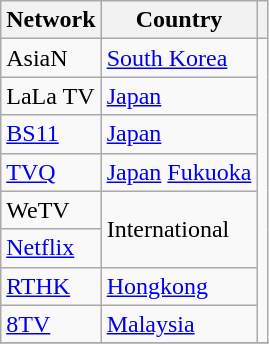<table class="wikitable">
<tr>
<th>Network</th>
<th>Country</th>
<th></th>
</tr>
<tr>
<td>AsiaN</td>
<td> <a href='#'>South Korea</a></td>
<td rowspan="8"></td>
</tr>
<tr>
<td>LaLa TV</td>
<td> <a href='#'>Japan</a></td>
</tr>
<tr>
<td><a href='#'>BS11</a></td>
<td> <a href='#'>Japan</a></td>
</tr>
<tr>
<td><a href='#'>TVQ</a></td>
<td> <a href='#'>Japan</a>  <a href='#'>Fukuoka</a></td>
</tr>
<tr>
<td>WeTV</td>
<td rowspan="2">International</td>
</tr>
<tr>
<td><a href='#'>Netflix</a></td>
</tr>
<tr>
<td><a href='#'>RTHK</a></td>
<td> <a href='#'>Hongkong</a></td>
</tr>
<tr>
<td><a href='#'>8TV</a></td>
<td> <a href='#'>Malaysia</a></td>
</tr>
<tr>
</tr>
</table>
